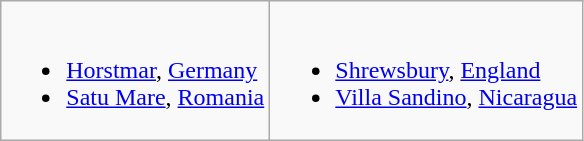<table class="wikitable">
<tr valign="top">
<td><br><ul><li> <a href='#'>Horstmar</a>, <a href='#'>Germany</a></li><li> <a href='#'>Satu Mare</a>, <a href='#'>Romania</a></li></ul></td>
<td><br><ul><li> <a href='#'>Shrewsbury</a>, <a href='#'>England</a></li><li> <a href='#'>Villa Sandino</a>, <a href='#'>Nicaragua</a></li></ul></td>
</tr>
</table>
